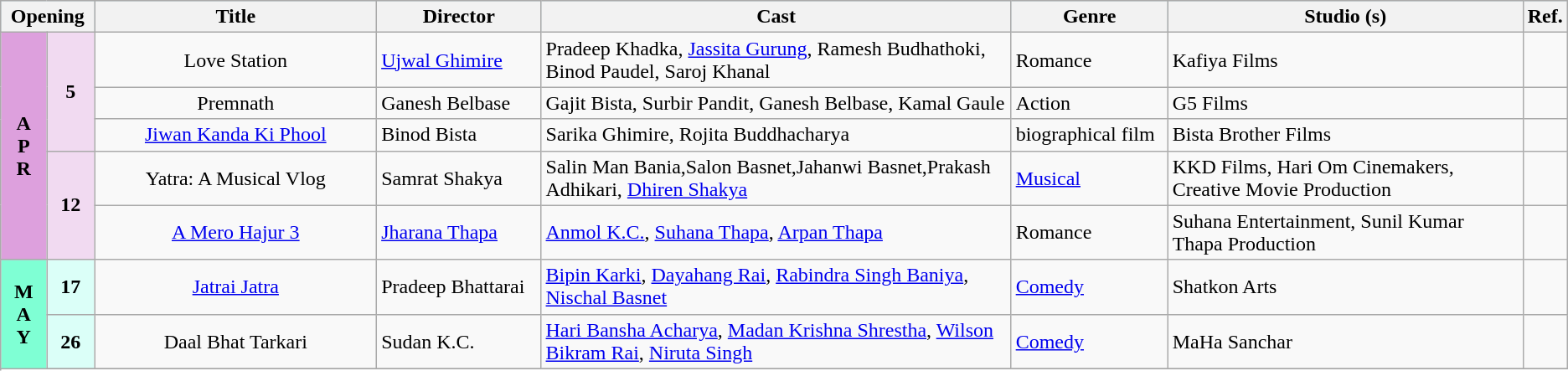<table class="wikitable">
<tr style="background:#b0e0e6; text-align:center;">
<th colspan="2" style="width:6%;"><strong>Opening</strong></th>
<th style="width:18%;"><strong>Title</strong></th>
<th style="width:10.5%;"><strong>Director</strong></th>
<th style="width:30%;"><strong>Cast</strong></th>
<th style="width:10%;"><strong>Genre</strong></th>
<th>Studio (s)</th>
<th>Ref.</th>
</tr>
<tr>
<td rowspan="5" style="text-align:center; background:plum;"><strong>A<br>P<br>R</strong></td>
<td rowspan="3" style="text-align:center;background:#f1daf1;"><strong>5</strong></td>
<td style="text-align:center;">Love Station</td>
<td><a href='#'>Ujwal Ghimire</a></td>
<td>Pradeep Khadka, <a href='#'>Jassita Gurung</a>, Ramesh Budhathoki, Binod Paudel, Saroj Khanal</td>
<td>Romance</td>
<td>Kafiya Films</td>
<td></td>
</tr>
<tr>
<td style="text-align:center;">Premnath</td>
<td>Ganesh Belbase</td>
<td>Gajit Bista, Surbir Pandit, Ganesh Belbase, Kamal Gaule</td>
<td>Action</td>
<td>G5 Films</td>
<td></td>
</tr>
<tr>
<td style="text-align:center;"><a href='#'>Jiwan Kanda Ki Phool</a></td>
<td>Binod Bista</td>
<td>Sarika Ghimire, Rojita Buddhacharya</td>
<td>biographical film</td>
<td>Bista Brother Films</td>
<td></td>
</tr>
<tr>
<td rowspan="2" style="text-align:center;background:#f1daf1;"><strong>12</strong></td>
<td style="text-align:center;">Yatra: A Musical Vlog</td>
<td>Samrat Shakya</td>
<td>Salin Man Bania,Salon Basnet,Jahanwi Basnet,Prakash Adhikari, <a href='#'>Dhiren Shakya</a></td>
<td><a href='#'>Musical</a></td>
<td>KKD Films, Hari Om Cinemakers, Creative Movie Production</td>
<td></td>
</tr>
<tr>
<td style="text-align:center;"><a href='#'>A Mero Hajur 3</a></td>
<td><a href='#'>Jharana Thapa</a></td>
<td><a href='#'>Anmol K.C.</a>, <a href='#'>Suhana Thapa</a>, <a href='#'>Arpan Thapa</a></td>
<td>Romance</td>
<td>Suhana Entertainment, Sunil Kumar Thapa Production</td>
<td></td>
</tr>
<tr>
<td rowspan="5" style="text-align:center; background:#7FFFD4; textcolor:#000;"><strong>M<br>A<br>Y</strong></td>
<td rowspan="1" style="text-align:center; background:#dbfff8;"><strong>17</strong></td>
<td style="text-align:center;"><a href='#'>Jatrai Jatra</a></td>
<td>Pradeep Bhattarai</td>
<td><a href='#'>Bipin Karki</a>, <a href='#'>Dayahang Rai</a>, <a href='#'>Rabindra Singh Baniya</a>, <a href='#'>Nischal Basnet</a></td>
<td><a href='#'>Comedy</a></td>
<td>Shatkon Arts</td>
<td></td>
</tr>
<tr>
<td rowspan="1" style="text-align:center; background:#dbfff8;"><strong>26</strong></td>
<td style="text-align:center;">Daal Bhat Tarkari</td>
<td>Sudan K.C.</td>
<td><a href='#'>Hari Bansha Acharya</a>, <a href='#'>Madan Krishna Shrestha</a>, <a href='#'>Wilson Bikram Rai</a>, <a href='#'>Niruta Singh</a></td>
<td><a href='#'>Comedy</a></td>
<td>MaHa Sanchar</td>
<td></td>
</tr>
<tr>
</tr>
</table>
